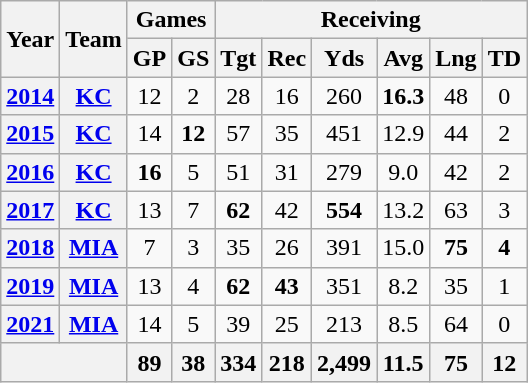<table class="wikitable" style="text-align:center">
<tr>
<th rowspan="2">Year</th>
<th rowspan="2">Team</th>
<th colspan="2">Games</th>
<th colspan="6">Receiving</th>
</tr>
<tr>
<th>GP</th>
<th>GS</th>
<th>Tgt</th>
<th>Rec</th>
<th>Yds</th>
<th>Avg</th>
<th>Lng</th>
<th>TD</th>
</tr>
<tr>
<th><a href='#'>2014</a></th>
<th><a href='#'>KC</a></th>
<td>12</td>
<td>2</td>
<td>28</td>
<td>16</td>
<td>260</td>
<td><strong>16.3</strong></td>
<td>48</td>
<td>0</td>
</tr>
<tr>
<th><a href='#'>2015</a></th>
<th><a href='#'>KC</a></th>
<td>14</td>
<td><strong>12</strong></td>
<td>57</td>
<td>35</td>
<td>451</td>
<td>12.9</td>
<td>44</td>
<td>2</td>
</tr>
<tr>
<th><a href='#'>2016</a></th>
<th><a href='#'>KC</a></th>
<td><strong>16</strong></td>
<td>5</td>
<td>51</td>
<td>31</td>
<td>279</td>
<td>9.0</td>
<td>42</td>
<td>2</td>
</tr>
<tr>
<th><a href='#'>2017</a></th>
<th><a href='#'>KC</a></th>
<td>13</td>
<td>7</td>
<td><strong>62</strong></td>
<td>42</td>
<td><strong>554</strong></td>
<td>13.2</td>
<td>63</td>
<td>3</td>
</tr>
<tr>
<th><a href='#'>2018</a></th>
<th><a href='#'>MIA</a></th>
<td>7</td>
<td>3</td>
<td>35</td>
<td>26</td>
<td>391</td>
<td>15.0</td>
<td><strong>75</strong></td>
<td><strong>4</strong></td>
</tr>
<tr>
<th><a href='#'>2019</a></th>
<th><a href='#'>MIA</a></th>
<td>13</td>
<td>4</td>
<td><strong>62</strong></td>
<td><strong>43</strong></td>
<td>351</td>
<td>8.2</td>
<td>35</td>
<td>1</td>
</tr>
<tr>
<th><a href='#'>2021</a></th>
<th><a href='#'>MIA</a></th>
<td>14</td>
<td>5</td>
<td>39</td>
<td>25</td>
<td>213</td>
<td>8.5</td>
<td>64</td>
<td>0</td>
</tr>
<tr>
<th colspan="2"></th>
<th>89</th>
<th>38</th>
<th>334</th>
<th>218</th>
<th>2,499</th>
<th>11.5</th>
<th>75</th>
<th>12</th>
</tr>
</table>
